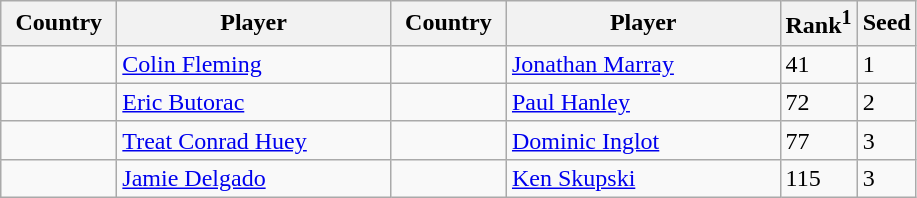<table class="sortable wikitable">
<tr>
<th width="70">Country</th>
<th width="175">Player</th>
<th width="70">Country</th>
<th width="175">Player</th>
<th>Rank<sup>1</sup></th>
<th>Seed</th>
</tr>
<tr>
<td></td>
<td><a href='#'>Colin Fleming</a></td>
<td></td>
<td><a href='#'>Jonathan Marray</a></td>
<td>41</td>
<td>1</td>
</tr>
<tr>
<td></td>
<td><a href='#'>Eric Butorac</a></td>
<td></td>
<td><a href='#'>Paul Hanley</a></td>
<td>72</td>
<td>2</td>
</tr>
<tr>
<td></td>
<td><a href='#'>Treat Conrad Huey</a></td>
<td></td>
<td><a href='#'>Dominic Inglot</a></td>
<td>77</td>
<td>3</td>
</tr>
<tr>
<td></td>
<td><a href='#'>Jamie Delgado</a></td>
<td></td>
<td><a href='#'>Ken Skupski</a></td>
<td>115</td>
<td>3</td>
</tr>
</table>
